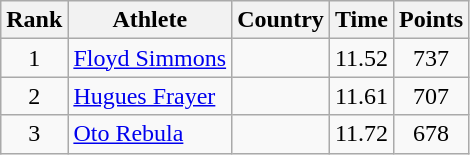<table class="wikitable sortable" style="text-align:center">
<tr>
<th>Rank</th>
<th>Athlete</th>
<th>Country</th>
<th>Time</th>
<th>Points</th>
</tr>
<tr>
<td>1</td>
<td align=left><a href='#'>Floyd Simmons</a></td>
<td align=left></td>
<td>11.52</td>
<td>737</td>
</tr>
<tr>
<td>2</td>
<td align=left><a href='#'>Hugues Frayer</a></td>
<td align=left></td>
<td>11.61</td>
<td>707</td>
</tr>
<tr>
<td>3</td>
<td align=left><a href='#'>Oto Rebula</a></td>
<td align=left></td>
<td>11.72</td>
<td>678</td>
</tr>
</table>
